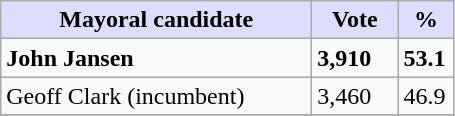<table class="wikitable">
<tr>
<th style="background:#ddf;" width="200px">Mayoral candidate</th>
<th style="background:#ddf;" width="50px">Vote</th>
<th style="background:#ddf;" width="30px">%</th>
</tr>
<tr>
<td><strong>John Jansen</strong></td>
<td><strong>3,910</strong></td>
<td><strong>53.1</strong></td>
</tr>
<tr>
<td>Geoff Clark (incumbent)</td>
<td>3,460</td>
<td>46.9</td>
</tr>
<tr>
</tr>
</table>
